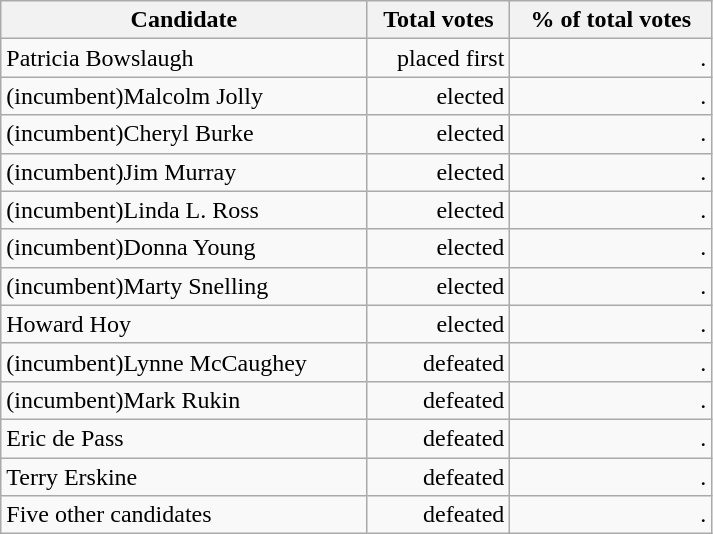<table class="wikitable" width="475">
<tr>
<th align="left">Candidate</th>
<th align="right">Total votes</th>
<th align="right">% of total votes</th>
</tr>
<tr>
<td align="left">Patricia Bowslaugh</td>
<td align="right">placed first</td>
<td align="right">.</td>
</tr>
<tr>
<td align="left">(incumbent)Malcolm Jolly</td>
<td align="right">elected</td>
<td align="right">.</td>
</tr>
<tr>
<td align="left">(incumbent)Cheryl Burke</td>
<td align="right">elected</td>
<td align="right">.</td>
</tr>
<tr>
<td align="left">(incumbent)Jim Murray</td>
<td align="right">elected</td>
<td align="right">.</td>
</tr>
<tr>
<td align="left">(incumbent)Linda L. Ross</td>
<td align="right">elected</td>
<td align="right">.</td>
</tr>
<tr>
<td align="left">(incumbent)Donna Young</td>
<td align="right">elected</td>
<td align="right">.</td>
</tr>
<tr>
<td align="left">(incumbent)Marty Snelling</td>
<td align="right">elected</td>
<td align="right">.</td>
</tr>
<tr>
<td align="left">Howard Hoy</td>
<td align="right">elected</td>
<td align="right">.</td>
</tr>
<tr>
<td align="left">(incumbent)Lynne McCaughey</td>
<td align="right">defeated</td>
<td align="right">.</td>
</tr>
<tr>
<td align="left">(incumbent)Mark Rukin</td>
<td align="right">defeated</td>
<td align="right">.</td>
</tr>
<tr>
<td align="left">Eric de Pass</td>
<td align="right">defeated</td>
<td align="right">.</td>
</tr>
<tr>
<td align="left">Terry Erskine</td>
<td align="right">defeated</td>
<td align="right">.</td>
</tr>
<tr>
<td align="left">Five other candidates</td>
<td align="right">defeated</td>
<td align="right">.</td>
</tr>
</table>
